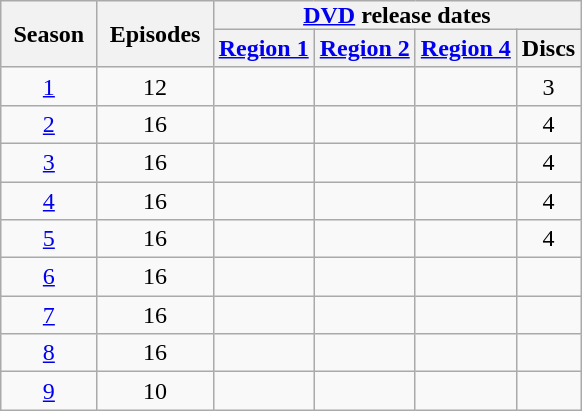<table class="wikitable plainrowheaders" style="text-align: center;">
<tr>
<th scope="col" style="padding:0 8px;" rowspan="2">Season</th>
<th scope="col" style="padding:0 8px;" rowspan="2">Episodes</th>
<th scope="col" style="padding:0 8px;" colspan="4"><a href='#'>DVD</a> release dates</th>
</tr>
<tr>
<th scope="col"><a href='#'>Region 1</a></th>
<th scope="col"><a href='#'>Region 2</a></th>
<th scope="col"><a href='#'>Region 4</a></th>
<th scope="col">Discs</th>
</tr>
<tr>
<td scope="row"><a href='#'>1</a></td>
<td>12</td>
<td></td>
<td></td>
<td></td>
<td>3</td>
</tr>
<tr>
<td scope="row"><a href='#'>2</a></td>
<td>16</td>
<td></td>
<td></td>
<td></td>
<td>4</td>
</tr>
<tr>
<td scope="row"><a href='#'>3</a></td>
<td>16</td>
<td></td>
<td></td>
<td></td>
<td>4</td>
</tr>
<tr>
<td scope="row"><a href='#'>4</a></td>
<td>16</td>
<td></td>
<td></td>
<td></td>
<td>4</td>
</tr>
<tr>
<td scope="row"><a href='#'>5</a></td>
<td>16</td>
<td></td>
<td></td>
<td></td>
<td>4</td>
</tr>
<tr>
<td scope="row"><a href='#'>6</a></td>
<td>16</td>
<td></td>
<td></td>
<td></td>
<td></td>
</tr>
<tr>
<td scope="row"><a href='#'>7</a></td>
<td>16</td>
<td></td>
<td></td>
<td></td>
<td></td>
</tr>
<tr>
<td scope="row"><a href='#'>8</a></td>
<td>16</td>
<td></td>
<td></td>
<td></td>
<td></td>
</tr>
<tr>
<td scope="row"><a href='#'>9</a></td>
<td>10</td>
<td></td>
<td></td>
<td></td>
<td></td>
</tr>
</table>
